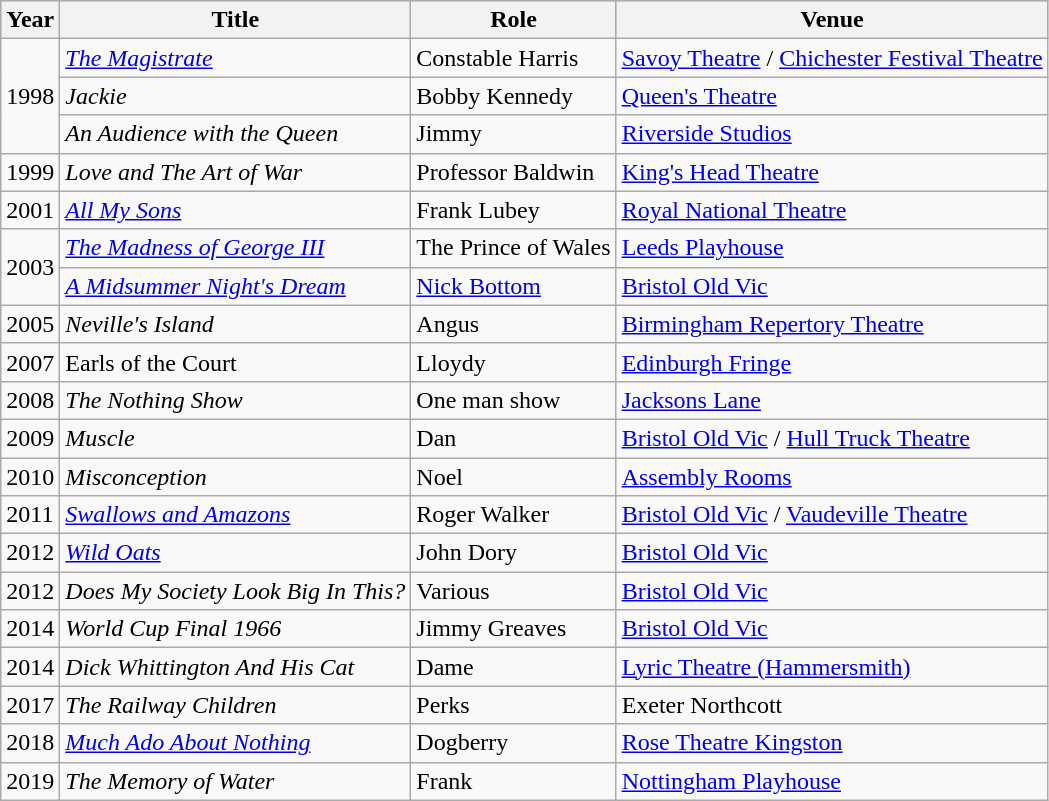<table class="wikitable">
<tr style="background:#CCC; text-align:center;">
<th>Year</th>
<th>Title</th>
<th>Role</th>
<th>Venue</th>
</tr>
<tr>
<td rowspan= 3>1998</td>
<td><em><a href='#'>The Magistrate</a></em></td>
<td>Constable Harris</td>
<td><a href='#'>Savoy Theatre</a> / <a href='#'>Chichester Festival Theatre</a></td>
</tr>
<tr>
<td><em>Jackie</em></td>
<td>Bobby Kennedy</td>
<td><a href='#'>Queen's Theatre</a></td>
</tr>
<tr>
<td><em>An Audience with the Queen</em></td>
<td>Jimmy</td>
<td><a href='#'>Riverside Studios</a></td>
</tr>
<tr>
<td>1999</td>
<td><em>Love and The Art of War</em></td>
<td>Professor Baldwin</td>
<td><a href='#'>King's Head Theatre</a></td>
</tr>
<tr>
<td>2001</td>
<td><em><a href='#'>All My Sons</a></em></td>
<td>Frank Lubey</td>
<td><a href='#'>Royal National Theatre</a></td>
</tr>
<tr>
<td rowspan= 2>2003</td>
<td><em><a href='#'>The Madness of George III</a></em></td>
<td>The Prince of Wales</td>
<td><a href='#'>Leeds Playhouse</a></td>
</tr>
<tr>
<td><em><a href='#'>A Midsummer Night's Dream</a></em></td>
<td><a href='#'>Nick Bottom</a></td>
<td><a href='#'>Bristol Old Vic</a></td>
</tr>
<tr>
<td>2005</td>
<td><em>Neville's Island</em></td>
<td>Angus</td>
<td><a href='#'>Birmingham Repertory Theatre</a></td>
</tr>
<tr>
<td>2007</td>
<td>Earls of the Court</td>
<td>Lloydy</td>
<td><a href='#'>Edinburgh Fringe</a></td>
</tr>
<tr>
<td>2008</td>
<td><em>The Nothing Show</em></td>
<td>One man show</td>
<td><a href='#'>Jacksons Lane</a></td>
</tr>
<tr>
<td>2009</td>
<td><em>Muscle</em></td>
<td>Dan</td>
<td><a href='#'>Bristol Old Vic</a> / <a href='#'>Hull Truck Theatre</a></td>
</tr>
<tr>
<td>2010</td>
<td><em>Misconception</em></td>
<td>Noel</td>
<td><a href='#'>Assembly Rooms</a></td>
</tr>
<tr>
<td>2011</td>
<td><em><a href='#'>Swallows and Amazons</a></em></td>
<td>Roger Walker</td>
<td><a href='#'>Bristol Old Vic</a> / <a href='#'>Vaudeville Theatre</a></td>
</tr>
<tr>
<td>2012</td>
<td><em><a href='#'>Wild Oats</a></em></td>
<td>John Dory</td>
<td><a href='#'>Bristol Old Vic</a></td>
</tr>
<tr>
<td>2012</td>
<td><em>Does My Society Look Big In This?</em></td>
<td>Various</td>
<td><a href='#'>Bristol Old Vic</a></td>
</tr>
<tr>
<td>2014</td>
<td><em>World Cup Final 1966</em></td>
<td>Jimmy Greaves</td>
<td><a href='#'>Bristol Old Vic</a></td>
</tr>
<tr>
<td>2014</td>
<td><em>Dick Whittington And His Cat</em></td>
<td>Dame</td>
<td><a href='#'>Lyric Theatre (Hammersmith)</a></td>
</tr>
<tr>
<td>2017</td>
<td><em>The Railway Children</em></td>
<td>Perks</td>
<td>Exeter Northcott</td>
</tr>
<tr>
<td>2018</td>
<td><em><a href='#'>Much Ado About Nothing</a></em></td>
<td>Dogberry</td>
<td><a href='#'>Rose Theatre Kingston</a></td>
</tr>
<tr>
<td>2019</td>
<td><em>The Memory of Water</em></td>
<td>Frank</td>
<td><a href='#'>Nottingham Playhouse</a></td>
</tr>
</table>
